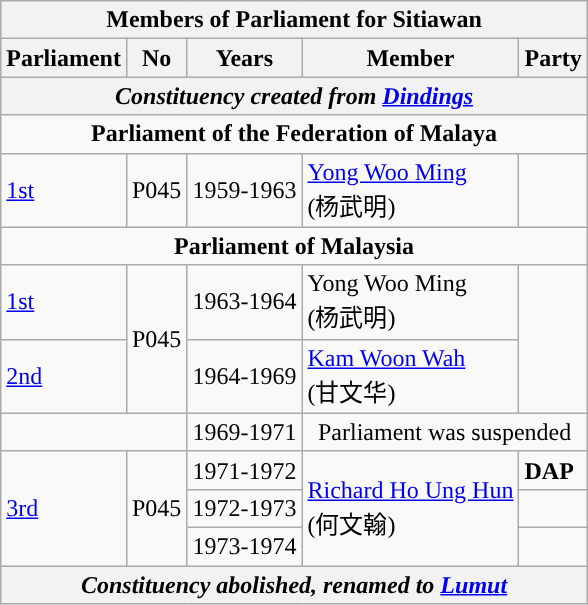<table class=wikitable>
<tr>
<th colspan="5">Members of Parliament for Sitiawan</th>
</tr>
<tr>
<th>Parliament</th>
<th>No</th>
<th>Years</th>
<th>Member</th>
<th>Party</th>
</tr>
<tr>
<th colspan="5" align="center"><em>Constituency created from <a href='#'>Dindings</a></em></th>
</tr>
<tr>
<td colspan="5" align="center"><strong>Parliament of the Federation of Malaya</strong></td>
</tr>
<tr>
<td><a href='#'>1st</a></td>
<td>P045</td>
<td>1959-1963</td>
<td><a href='#'>Yong Woo Ming</a>  <br>(杨武明)</td>
<td></td>
</tr>
<tr>
<td colspan="5" align="center"><strong>Parliament of Malaysia</strong></td>
</tr>
<tr>
<td><a href='#'>1st</a></td>
<td rowspan="2">P045</td>
<td>1963-1964</td>
<td>Yong Woo Ming  <br>(杨武明)</td>
<td rowspan="2"></td>
</tr>
<tr>
<td><a href='#'>2nd</a></td>
<td>1964-1969</td>
<td><a href='#'>Kam Woon Wah</a>  <br>(甘文华)</td>
</tr>
<tr>
<td colspan="2"></td>
<td>1969-1971</td>
<td colspan=2 align=center>Parliament was suspended</td>
</tr>
<tr>
<td rowspan=3><a href='#'>3rd</a></td>
<td rowspan="3">P045</td>
<td>1971-1972</td>
<td rowspan=3><a href='#'>Richard Ho Ung Hun</a>  <br>(何文翰)</td>
<td><strong>DAP</strong></td>
</tr>
<tr>
<td>1972-1973</td>
<td></td>
</tr>
<tr>
<td>1973-1974</td>
<td></td>
</tr>
<tr>
<th colspan="5" align="center"><em>Constituency abolished, renamed to <a href='#'>Lumut</a></em></th>
</tr>
</table>
